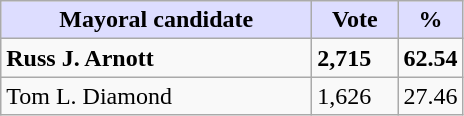<table class="wikitable">
<tr>
<th style="background:#ddf;" width="200px">Mayoral candidate</th>
<th style="background:#ddf;" width="50px">Vote</th>
<th style="background:#ddf;" width="30px">%</th>
</tr>
<tr>
<td><strong>Russ J. Arnott</strong></td>
<td><strong>2,715</strong></td>
<td><strong>62.54</strong></td>
</tr>
<tr>
<td>Tom L. Diamond</td>
<td>1,626</td>
<td>27.46</td>
</tr>
</table>
